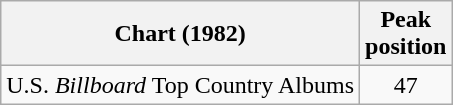<table class="wikitable">
<tr>
<th>Chart (1982)</th>
<th>Peak<br>position</th>
</tr>
<tr>
<td>U.S. <em>Billboard</em> Top Country Albums</td>
<td align="center">47</td>
</tr>
</table>
